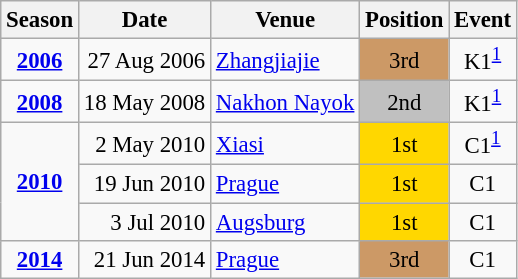<table class="wikitable" style="text-align:center; font-size:95%;">
<tr>
<th>Season</th>
<th>Date</th>
<th>Venue</th>
<th>Position</th>
<th>Event</th>
</tr>
<tr>
<td><strong><a href='#'>2006</a></strong></td>
<td align=right>27 Aug 2006</td>
<td align=left><a href='#'>Zhangjiajie</a></td>
<td bgcolor=cc9966>3rd</td>
<td>K1<sup><a href='#'>1</a></sup></td>
</tr>
<tr>
<td><strong><a href='#'>2008</a></strong></td>
<td align=right>18 May 2008</td>
<td align=left><a href='#'>Nakhon Nayok</a></td>
<td bgcolor=silver>2nd</td>
<td>K1<sup><a href='#'>1</a></sup></td>
</tr>
<tr>
<td rowspan=3><strong><a href='#'>2010</a></strong></td>
<td align=right>2 May 2010</td>
<td align=left><a href='#'>Xiasi</a></td>
<td bgcolor=gold>1st</td>
<td>C1<sup><a href='#'>1</a></sup></td>
</tr>
<tr>
<td align=right>19 Jun 2010</td>
<td align=left><a href='#'>Prague</a></td>
<td bgcolor=gold>1st</td>
<td>C1</td>
</tr>
<tr>
<td align=right>3 Jul 2010</td>
<td align=left><a href='#'>Augsburg</a></td>
<td bgcolor=gold>1st</td>
<td>C1</td>
</tr>
<tr>
<td><strong><a href='#'>2014</a></strong></td>
<td align=right>21 Jun 2014</td>
<td align=left><a href='#'>Prague</a></td>
<td bgcolor=cc9966>3rd</td>
<td>C1</td>
</tr>
</table>
